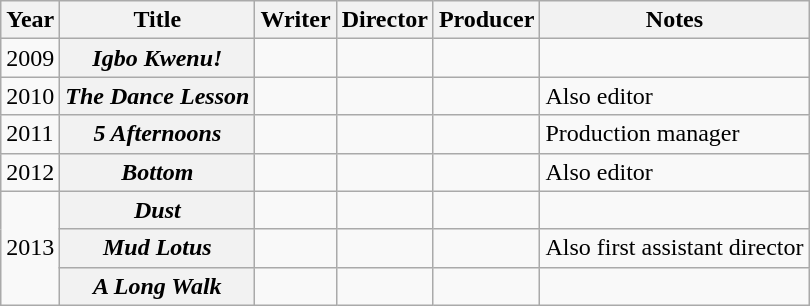<table class="wikitable plainrowheaders">
<tr>
<th scope=col>Year</th>
<th scope=col>Title</th>
<th scope=col>Writer</th>
<th scope=col>Director</th>
<th scope=col>Producer</th>
<th scope=col class="unsortable">Notes</th>
</tr>
<tr>
<td>2009</td>
<th scope=row><em>Igbo Kwenu!</em></th>
<td></td>
<td></td>
<td></td>
<td></td>
</tr>
<tr>
<td>2010</td>
<th scope=row><em>The Dance Lesson</em></th>
<td></td>
<td></td>
<td></td>
<td>Also editor</td>
</tr>
<tr>
<td>2011</td>
<th scope=row><em>5 Afternoons</em></th>
<td></td>
<td></td>
<td></td>
<td>Production manager</td>
</tr>
<tr>
<td>2012</td>
<th scope=row><em>Bottom</em></th>
<td></td>
<td></td>
<td></td>
<td>Also editor</td>
</tr>
<tr>
<td rowspan=3>2013</td>
<th scope=row><em>Dust</em></th>
<td></td>
<td></td>
<td></td>
<td></td>
</tr>
<tr>
<th scope=row><em>Mud Lotus</em></th>
<td></td>
<td></td>
<td></td>
<td>Also first assistant director</td>
</tr>
<tr>
<th scope=row><em>A Long Walk</em></th>
<td></td>
<td></td>
<td></td>
<td></td>
</tr>
</table>
